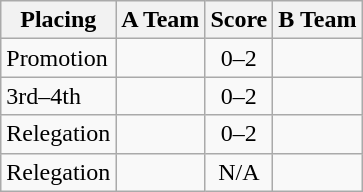<table class=wikitable style="border:1px solid #AAAAAA;">
<tr>
<th>Placing</th>
<th>A Team</th>
<th>Score</th>
<th>B Team</th>
</tr>
<tr>
<td>Promotion</td>
<td></td>
<td align="center">0–2</td>
<td><strong></strong></td>
</tr>
<tr>
<td>3rd–4th</td>
<td></td>
<td align="center">0–2</td>
<td></td>
</tr>
<tr>
<td>Relegation</td>
<td><em></em></td>
<td align="center">0–2</td>
<td></td>
</tr>
<tr>
<td>Relegation</td>
<td></td>
<td align="center">N/A</td>
<td></td>
</tr>
</table>
